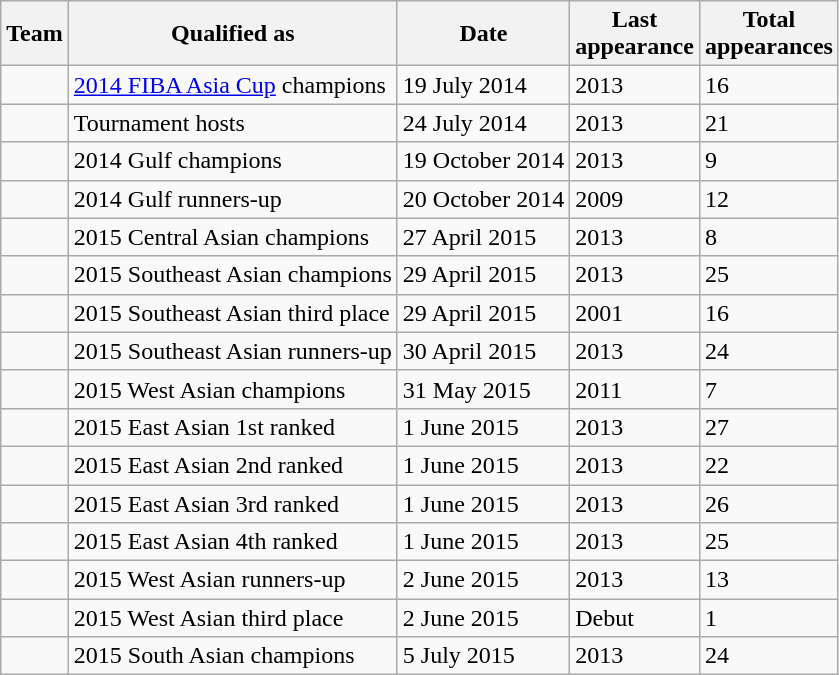<table class=wikitable>
<tr>
<th>Team</th>
<th>Qualified as</th>
<th>Date</th>
<th>Last<br>appearance</th>
<th>Total<br>appearances</th>
</tr>
<tr>
<td></td>
<td><a href='#'>2014 FIBA Asia Cup</a> champions</td>
<td>19 July 2014</td>
<td>2013</td>
<td>16</td>
</tr>
<tr>
<td></td>
<td>Tournament hosts</td>
<td>24 July 2014</td>
<td>2013</td>
<td>21</td>
</tr>
<tr>
<td></td>
<td>2014 Gulf champions</td>
<td>19 October 2014</td>
<td>2013</td>
<td>9</td>
</tr>
<tr>
<td></td>
<td>2014 Gulf runners-up</td>
<td>20 October 2014</td>
<td>2009</td>
<td>12</td>
</tr>
<tr>
<td></td>
<td>2015 Central Asian champions</td>
<td>27 April 2015</td>
<td>2013</td>
<td>8</td>
</tr>
<tr>
<td></td>
<td>2015 Southeast Asian champions</td>
<td>29 April 2015</td>
<td>2013</td>
<td>25</td>
</tr>
<tr>
<td></td>
<td>2015 Southeast Asian third place</td>
<td>29 April 2015</td>
<td>2001</td>
<td>16</td>
</tr>
<tr>
<td></td>
<td>2015 Southeast Asian runners-up</td>
<td>30 April 2015</td>
<td>2013</td>
<td>24</td>
</tr>
<tr>
<td></td>
<td>2015 West Asian champions</td>
<td>31 May 2015</td>
<td>2011</td>
<td>7</td>
</tr>
<tr>
<td></td>
<td>2015 East Asian 1st ranked</td>
<td>1 June 2015</td>
<td>2013</td>
<td>27</td>
</tr>
<tr>
<td></td>
<td>2015 East Asian 2nd ranked</td>
<td>1 June 2015</td>
<td>2013</td>
<td>22</td>
</tr>
<tr>
<td></td>
<td>2015 East Asian 3rd ranked</td>
<td>1 June 2015</td>
<td>2013</td>
<td>26</td>
</tr>
<tr>
<td></td>
<td>2015 East Asian 4th ranked</td>
<td>1 June 2015</td>
<td>2013</td>
<td>25</td>
</tr>
<tr>
<td></td>
<td>2015 West Asian runners-up</td>
<td>2 June 2015</td>
<td>2013</td>
<td>13</td>
</tr>
<tr>
<td></td>
<td>2015 West Asian third place</td>
<td>2 June 2015</td>
<td>Debut</td>
<td>1</td>
</tr>
<tr>
<td></td>
<td>2015 South Asian champions</td>
<td>5 July 2015</td>
<td>2013</td>
<td>24</td>
</tr>
</table>
